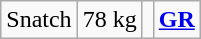<table class = "wikitable" style="text-align:center;">
<tr>
<td>Snatch</td>
<td>78 kg</td>
<td align=left></td>
<td><strong><a href='#'>GR</a></strong></td>
</tr>
</table>
